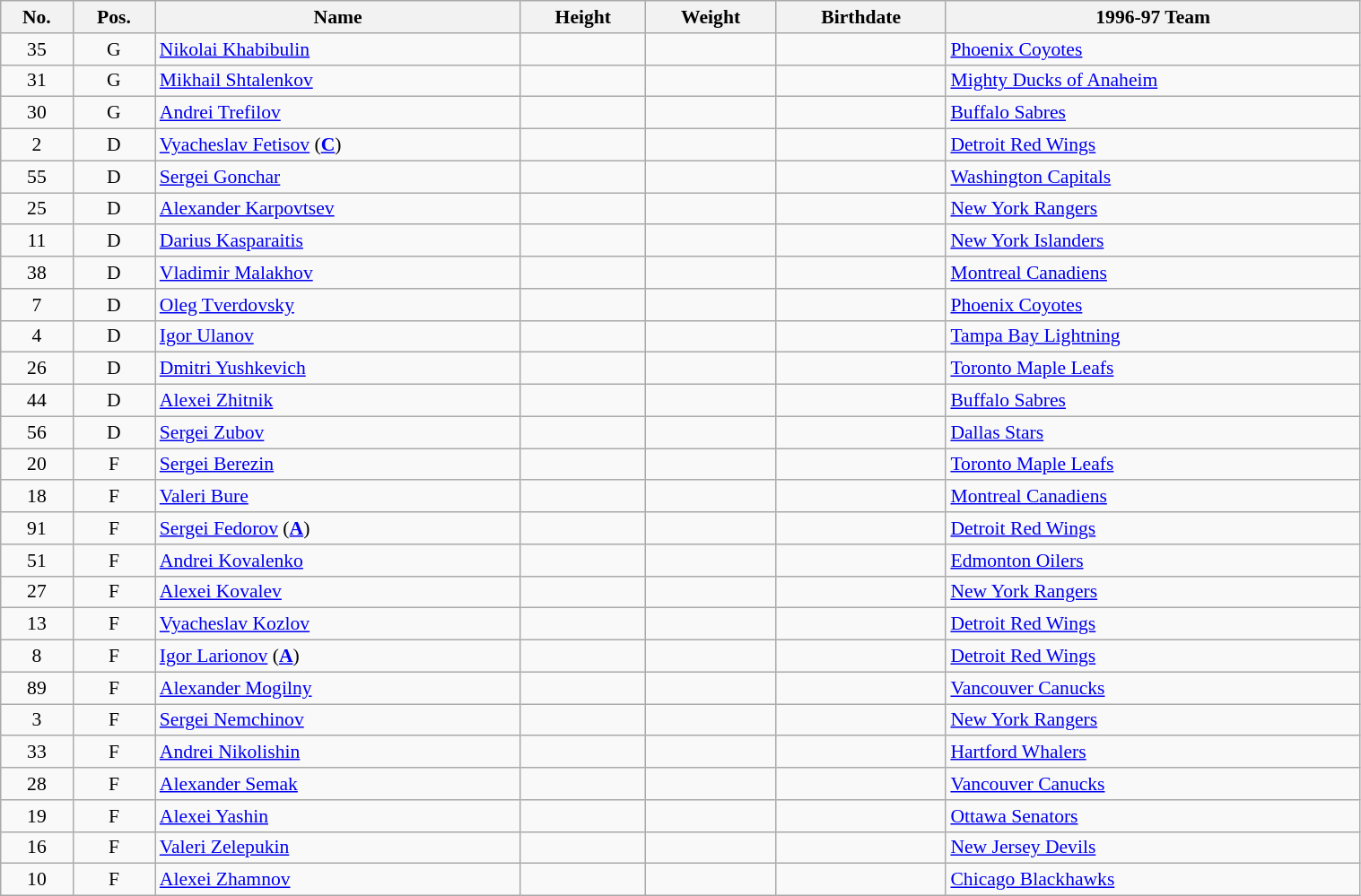<table class="wikitable sortable" width="80%" style="font-size: 90%; text-align: center;">
<tr>
<th>No.</th>
<th>Pos.</th>
<th>Name</th>
<th>Height</th>
<th>Weight</th>
<th>Birthdate</th>
<th>1996-97 Team</th>
</tr>
<tr>
<td>35</td>
<td>G</td>
<td style="text-align:left;"><a href='#'>Nikolai Khabibulin</a></td>
<td></td>
<td></td>
<td style="text-align:right;"></td>
<td style="text-align:left;"> <a href='#'>Phoenix Coyotes</a></td>
</tr>
<tr>
<td>31</td>
<td>G</td>
<td style="text-align:left;"><a href='#'>Mikhail Shtalenkov</a></td>
<td></td>
<td></td>
<td style="text-align:right;"></td>
<td style="text-align:left;"> <a href='#'>Mighty Ducks of Anaheim</a></td>
</tr>
<tr>
<td>30</td>
<td>G</td>
<td style="text-align:left;"><a href='#'>Andrei Trefilov</a></td>
<td></td>
<td></td>
<td style="text-align:right;"></td>
<td style="text-align:left;"> <a href='#'>Buffalo Sabres</a></td>
</tr>
<tr>
<td>2</td>
<td>D</td>
<td style="text-align:left;"><a href='#'>Vyacheslav Fetisov</a> (<strong><a href='#'>C</a></strong>)</td>
<td></td>
<td></td>
<td style="text-align:right;"></td>
<td style="text-align:left;"> <a href='#'>Detroit Red Wings</a></td>
</tr>
<tr>
<td>55</td>
<td>D</td>
<td style="text-align:left;"><a href='#'>Sergei Gonchar</a></td>
<td></td>
<td></td>
<td style="text-align:right;"></td>
<td style="text-align:left;"> <a href='#'>Washington Capitals</a></td>
</tr>
<tr>
<td>25</td>
<td>D</td>
<td style="text-align:left;"><a href='#'>Alexander Karpovtsev</a></td>
<td></td>
<td></td>
<td style="text-align:right;"></td>
<td style="text-align:left;"> <a href='#'>New York Rangers</a></td>
</tr>
<tr>
<td>11</td>
<td>D</td>
<td style="text-align:left;"><a href='#'>Darius Kasparaitis</a></td>
<td></td>
<td></td>
<td style="text-align:right;"></td>
<td style="text-align:left;"> <a href='#'>New York Islanders</a></td>
</tr>
<tr>
<td>38</td>
<td>D</td>
<td style="text-align:left;"><a href='#'>Vladimir Malakhov</a></td>
<td></td>
<td></td>
<td style="text-align:right;"></td>
<td style="text-align:left;"> <a href='#'>Montreal Canadiens</a></td>
</tr>
<tr>
<td>7</td>
<td>D</td>
<td style="text-align:left;"><a href='#'>Oleg Tverdovsky</a></td>
<td></td>
<td></td>
<td style="text-align:right;"></td>
<td style="text-align:left;"> <a href='#'>Phoenix Coyotes</a></td>
</tr>
<tr>
<td>4</td>
<td>D</td>
<td style="text-align:left;"><a href='#'>Igor Ulanov</a></td>
<td></td>
<td></td>
<td style="text-align:right;"></td>
<td style="text-align:left;"> <a href='#'>Tampa Bay Lightning</a></td>
</tr>
<tr>
<td>26</td>
<td>D</td>
<td style="text-align:left;"><a href='#'>Dmitri Yushkevich</a></td>
<td></td>
<td></td>
<td style="text-align:right;"></td>
<td style="text-align:left;"> <a href='#'>Toronto Maple Leafs</a></td>
</tr>
<tr>
<td>44</td>
<td>D</td>
<td style="text-align:left;"><a href='#'>Alexei Zhitnik</a></td>
<td></td>
<td></td>
<td style="text-align:right;"></td>
<td style="text-align:left;"> <a href='#'>Buffalo Sabres</a></td>
</tr>
<tr>
<td>56</td>
<td>D</td>
<td style="text-align:left;"><a href='#'>Sergei Zubov</a></td>
<td></td>
<td></td>
<td style="text-align:right;"></td>
<td style="text-align:left;"> <a href='#'>Dallas Stars</a></td>
</tr>
<tr>
<td>20</td>
<td>F</td>
<td style="text-align:left;"><a href='#'>Sergei Berezin</a></td>
<td></td>
<td></td>
<td style="text-align:right;"></td>
<td style="text-align:left;"> <a href='#'>Toronto Maple Leafs</a></td>
</tr>
<tr>
<td>18</td>
<td>F</td>
<td style="text-align:left;"><a href='#'>Valeri Bure</a></td>
<td></td>
<td></td>
<td style="text-align:right;"></td>
<td style="text-align:left;"> <a href='#'>Montreal Canadiens</a></td>
</tr>
<tr>
<td>91</td>
<td>F</td>
<td style="text-align:left;"><a href='#'>Sergei Fedorov</a> (<strong><a href='#'>A</a></strong>)</td>
<td></td>
<td></td>
<td style="text-align:right;"></td>
<td style="text-align:left;"> <a href='#'>Detroit Red Wings</a></td>
</tr>
<tr>
<td>51</td>
<td>F</td>
<td style="text-align:left;"><a href='#'>Andrei Kovalenko</a></td>
<td></td>
<td></td>
<td style="text-align:right;"></td>
<td style="text-align:left;"> <a href='#'>Edmonton Oilers</a></td>
</tr>
<tr>
<td>27</td>
<td>F</td>
<td style="text-align:left;"><a href='#'>Alexei Kovalev</a></td>
<td></td>
<td></td>
<td style="text-align:right;"></td>
<td style="text-align:left;"> <a href='#'>New York Rangers</a></td>
</tr>
<tr>
<td>13</td>
<td>F</td>
<td style="text-align:left;"><a href='#'>Vyacheslav Kozlov</a></td>
<td></td>
<td></td>
<td style="text-align:right;"></td>
<td style="text-align:left;"> <a href='#'>Detroit Red Wings</a></td>
</tr>
<tr>
<td>8</td>
<td>F</td>
<td style="text-align:left;"><a href='#'>Igor Larionov</a> (<strong><a href='#'>A</a></strong>)</td>
<td></td>
<td></td>
<td style="text-align:right;"></td>
<td style="text-align:left;"> <a href='#'>Detroit Red Wings</a></td>
</tr>
<tr>
<td>89</td>
<td>F</td>
<td style="text-align:left;"><a href='#'>Alexander Mogilny</a></td>
<td></td>
<td></td>
<td style="text-align:right;"></td>
<td style="text-align:left;"> <a href='#'>Vancouver Canucks</a></td>
</tr>
<tr>
<td>3</td>
<td>F</td>
<td style="text-align:left;"><a href='#'>Sergei Nemchinov</a></td>
<td></td>
<td></td>
<td style="text-align:right;"></td>
<td style="text-align:left;"> <a href='#'>New York Rangers</a></td>
</tr>
<tr>
<td>33</td>
<td>F</td>
<td style="text-align:left;"><a href='#'>Andrei Nikolishin</a></td>
<td></td>
<td></td>
<td style="text-align:right;"></td>
<td style="text-align:left;"> <a href='#'>Hartford Whalers</a></td>
</tr>
<tr>
<td>28</td>
<td>F</td>
<td style="text-align:left;"><a href='#'>Alexander Semak</a></td>
<td></td>
<td></td>
<td style="text-align:right;"></td>
<td style="text-align:left;"> <a href='#'>Vancouver Canucks</a></td>
</tr>
<tr>
<td>19</td>
<td>F</td>
<td style="text-align:left;"><a href='#'>Alexei Yashin</a></td>
<td></td>
<td></td>
<td style="text-align:right;"></td>
<td style="text-align:left;"> <a href='#'>Ottawa Senators</a></td>
</tr>
<tr>
<td>16</td>
<td>F</td>
<td style="text-align:left;"><a href='#'>Valeri Zelepukin</a></td>
<td></td>
<td></td>
<td style="text-align:right;"></td>
<td style="text-align:left;"> <a href='#'>New Jersey Devils</a></td>
</tr>
<tr>
<td>10</td>
<td>F</td>
<td style="text-align:left;"><a href='#'>Alexei Zhamnov</a></td>
<td></td>
<td></td>
<td style="text-align:right;"></td>
<td style="text-align:left;"> <a href='#'>Chicago Blackhawks</a></td>
</tr>
</table>
